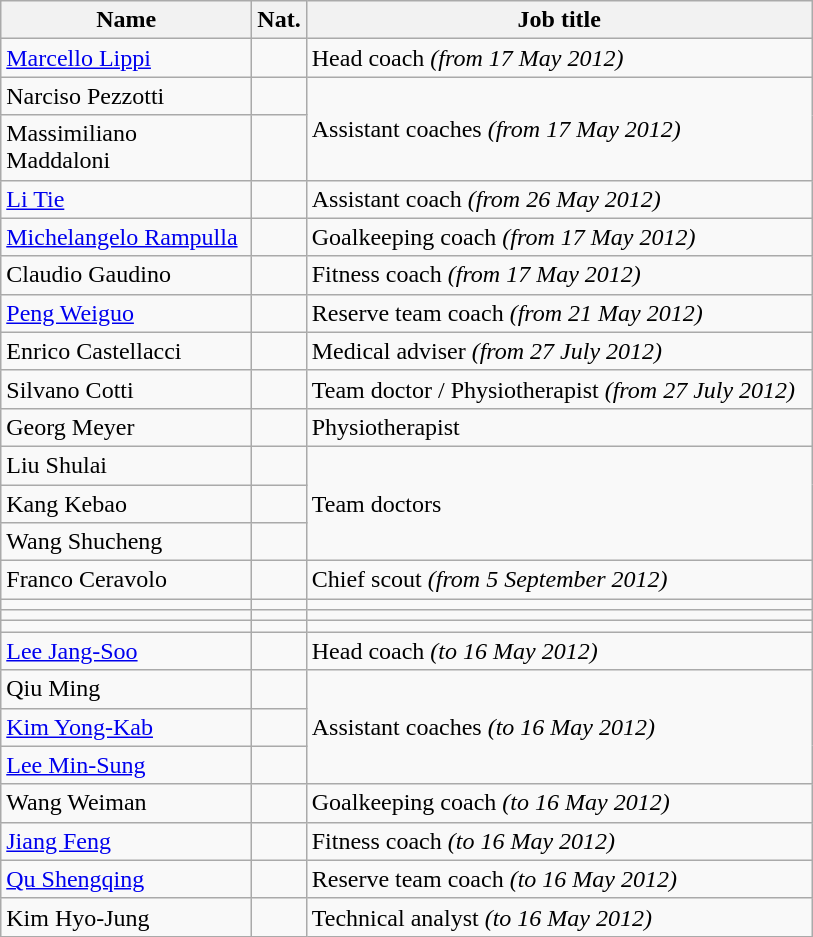<table class="wikitable">
<tr>
<th width=160>Name</th>
<th width=20>Nat.</th>
<th width=330>Job title</th>
</tr>
<tr>
<td><a href='#'>Marcello Lippi</a></td>
<td></td>
<td>Head coach <em>(from 17 May 2012)</em></td>
</tr>
<tr>
<td>Narciso Pezzotti</td>
<td></td>
<td rowspan="2">Assistant coaches <em>(from 17 May 2012)</em></td>
</tr>
<tr>
<td>Massimiliano Maddaloni</td>
<td></td>
</tr>
<tr>
<td><a href='#'>Li Tie</a></td>
<td></td>
<td>Assistant coach <em>(from 26 May 2012)</em></td>
</tr>
<tr>
<td><a href='#'>Michelangelo Rampulla</a></td>
<td></td>
<td>Goalkeeping coach <em>(from 17 May 2012)</em></td>
</tr>
<tr>
<td>Claudio Gaudino</td>
<td></td>
<td>Fitness coach <em>(from 17 May 2012)</em></td>
</tr>
<tr>
<td><a href='#'>Peng Weiguo</a></td>
<td></td>
<td>Reserve team coach <em>(from 21 May 2012)</em></td>
</tr>
<tr>
<td>Enrico Castellacci</td>
<td></td>
<td>Medical adviser <em>(from 27 July 2012)</em></td>
</tr>
<tr>
<td>Silvano Cotti</td>
<td></td>
<td>Team doctor / Physiotherapist <em>(from 27 July 2012)</em></td>
</tr>
<tr>
<td>Georg Meyer</td>
<td></td>
<td>Physiotherapist</td>
</tr>
<tr>
<td>Liu Shulai</td>
<td></td>
<td rowspan="3">Team doctors</td>
</tr>
<tr>
<td>Kang Kebao</td>
<td></td>
</tr>
<tr>
<td>Wang Shucheng</td>
<td></td>
</tr>
<tr>
<td>Franco Ceravolo</td>
<td></td>
<td>Chief scout <em>(from 5 September 2012)</em></td>
</tr>
<tr>
<td></td>
<td></td>
<td></td>
</tr>
<tr>
<td></td>
<td></td>
<td></td>
</tr>
<tr>
<td></td>
<td></td>
<td></td>
</tr>
<tr>
<td><a href='#'>Lee Jang-Soo</a></td>
<td></td>
<td>Head coach <em>(to 16 May 2012)</em></td>
</tr>
<tr>
<td>Qiu Ming</td>
<td></td>
<td rowspan="3">Assistant coaches <em>(to 16 May 2012)</em></td>
</tr>
<tr>
<td><a href='#'>Kim Yong-Kab</a></td>
<td></td>
</tr>
<tr>
<td><a href='#'>Lee Min-Sung</a></td>
<td></td>
</tr>
<tr>
<td>Wang Weiman</td>
<td></td>
<td>Goalkeeping coach <em>(to 16 May 2012)</em></td>
</tr>
<tr>
<td><a href='#'>Jiang Feng</a></td>
<td></td>
<td>Fitness coach <em>(to 16 May 2012)</em></td>
</tr>
<tr>
<td><a href='#'>Qu Shengqing</a></td>
<td></td>
<td>Reserve team coach <em>(to 16 May 2012)</em></td>
</tr>
<tr>
<td>Kim Hyo-Jung</td>
<td></td>
<td>Technical analyst <em>(to 16 May 2012)</em></td>
</tr>
</table>
